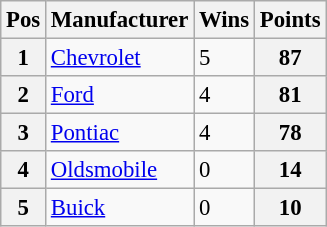<table class="wikitable" style="font-size: 95%;">
<tr>
<th>Pos</th>
<th>Manufacturer</th>
<th>Wins</th>
<th>Points</th>
</tr>
<tr>
<th>1</th>
<td><a href='#'>Chevrolet</a></td>
<td>5</td>
<th>87</th>
</tr>
<tr>
<th>2</th>
<td><a href='#'>Ford</a></td>
<td>4</td>
<th>81</th>
</tr>
<tr>
<th>3</th>
<td><a href='#'>Pontiac</a></td>
<td>4</td>
<th>78</th>
</tr>
<tr>
<th>4</th>
<td><a href='#'>Oldsmobile</a></td>
<td>0</td>
<th>14</th>
</tr>
<tr>
<th>5</th>
<td><a href='#'>Buick</a></td>
<td>0</td>
<th>10</th>
</tr>
</table>
